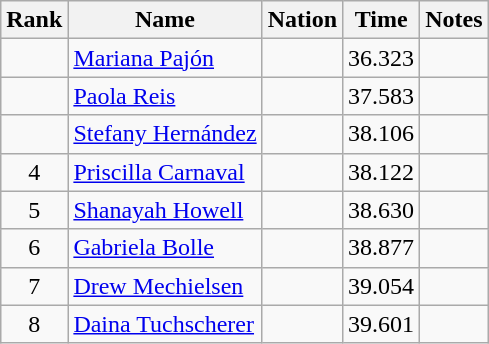<table class="wikitable sortable" style="text-align:center">
<tr>
<th>Rank</th>
<th>Name</th>
<th>Nation</th>
<th>Time</th>
<th>Notes</th>
</tr>
<tr>
<td></td>
<td align=left><a href='#'>Mariana Pajón</a></td>
<td align=left></td>
<td>36.323</td>
<td></td>
</tr>
<tr>
<td></td>
<td align=left><a href='#'>Paola Reis</a></td>
<td align=left></td>
<td>37.583</td>
<td></td>
</tr>
<tr>
<td></td>
<td align=left><a href='#'>Stefany Hernández</a></td>
<td align=left></td>
<td>38.106</td>
<td></td>
</tr>
<tr>
<td>4</td>
<td align=left><a href='#'>Priscilla Carnaval</a></td>
<td align=left></td>
<td>38.122</td>
<td></td>
</tr>
<tr>
<td>5</td>
<td align=left><a href='#'>Shanayah Howell</a></td>
<td align=left></td>
<td>38.630</td>
<td></td>
</tr>
<tr>
<td>6</td>
<td align=left><a href='#'>Gabriela Bolle</a></td>
<td align=left></td>
<td>38.877</td>
<td></td>
</tr>
<tr>
<td>7</td>
<td align=left><a href='#'>Drew Mechielsen</a></td>
<td align=left></td>
<td>39.054</td>
<td></td>
</tr>
<tr>
<td>8</td>
<td align=left><a href='#'>Daina Tuchscherer</a></td>
<td align=left></td>
<td>39.601</td>
<td></td>
</tr>
</table>
